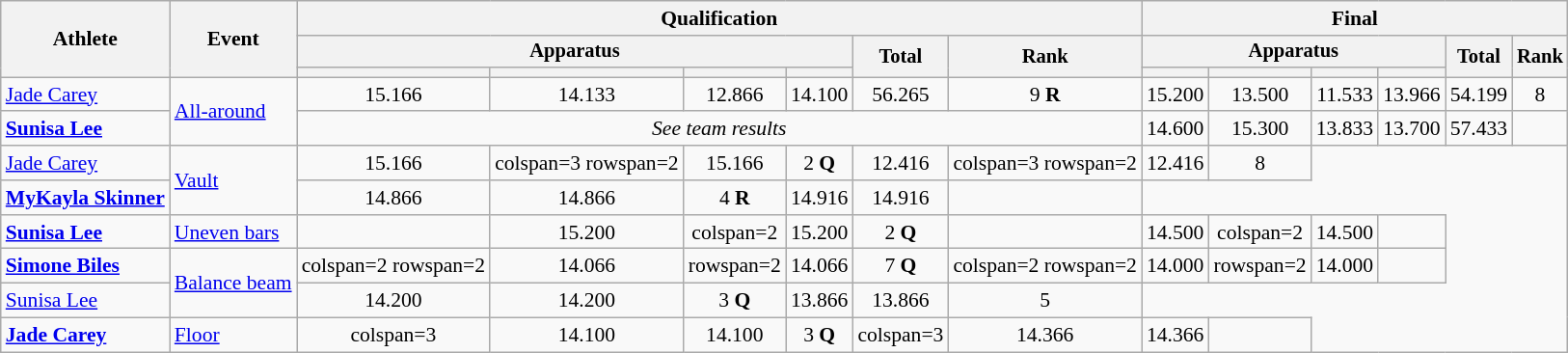<table class=wikitable style=font-size:90%;text-align:center>
<tr>
<th rowspan=3>Athlete</th>
<th rowspan=3>Event</th>
<th colspan=6>Qualification</th>
<th colspan=6>Final</th>
</tr>
<tr style=font-size:95%>
<th colspan=4>Apparatus</th>
<th rowspan=2>Total</th>
<th rowspan=2>Rank</th>
<th colspan=4>Apparatus</th>
<th rowspan=2>Total</th>
<th rowspan=2>Rank</th>
</tr>
<tr style=font-size:95%>
<th></th>
<th></th>
<th></th>
<th></th>
<th></th>
<th></th>
<th></th>
<th></th>
</tr>
<tr>
<td align=left><a href='#'>Jade Carey</a></td>
<td rowspan=2 align=left><a href='#'>All-around</a></td>
<td>15.166</td>
<td>14.133</td>
<td>12.866</td>
<td>14.100</td>
<td>56.265</td>
<td>9 <strong>R</strong></td>
<td>15.200</td>
<td>13.500</td>
<td>11.533</td>
<td>13.966</td>
<td>54.199</td>
<td>8</td>
</tr>
<tr>
<td align=left><strong><a href='#'>Sunisa Lee</a></strong></td>
<td colspan=6><em>See team results</em></td>
<td>14.600</td>
<td>15.300</td>
<td>13.833</td>
<td>13.700</td>
<td>57.433</td>
<td></td>
</tr>
<tr>
<td align=left><a href='#'>Jade Carey</a></td>
<td align=left rowspan=2><a href='#'>Vault</a></td>
<td>15.166</td>
<td>colspan=3 rowspan=2 </td>
<td>15.166</td>
<td>2 <strong>Q</strong></td>
<td>12.416</td>
<td>colspan=3 rowspan=2 </td>
<td>12.416</td>
<td>8</td>
</tr>
<tr>
<td align=left><strong><a href='#'>MyKayla Skinner</a></strong></td>
<td>14.866</td>
<td>14.866</td>
<td>4 <strong>R</strong></td>
<td>14.916</td>
<td>14.916</td>
<td></td>
</tr>
<tr>
<td align=left><strong><a href='#'>Sunisa Lee</a></strong></td>
<td align=left><a href='#'>Uneven bars</a></td>
<td></td>
<td>15.200</td>
<td>colspan=2 </td>
<td>15.200</td>
<td>2 <strong>Q</strong></td>
<td></td>
<td>14.500</td>
<td>colspan=2 </td>
<td>14.500</td>
<td></td>
</tr>
<tr>
<td align=left><strong><a href='#'>Simone Biles</a></strong></td>
<td align=left rowspan=2><a href='#'>Balance beam</a></td>
<td>colspan=2 rowspan=2 </td>
<td>14.066</td>
<td>rowspan=2 </td>
<td>14.066</td>
<td>7 <strong>Q</strong></td>
<td>colspan=2 rowspan=2 </td>
<td>14.000</td>
<td>rowspan=2 </td>
<td>14.000</td>
<td></td>
</tr>
<tr>
<td align=left><a href='#'>Sunisa Lee</a></td>
<td>14.200</td>
<td>14.200</td>
<td>3 <strong>Q</strong></td>
<td>13.866</td>
<td>13.866</td>
<td>5</td>
</tr>
<tr>
<td align=left><strong><a href='#'>Jade Carey</a></strong></td>
<td align=left><a href='#'>Floor</a></td>
<td>colspan=3 </td>
<td>14.100</td>
<td>14.100</td>
<td>3 <strong>Q</strong></td>
<td>colspan=3 </td>
<td>14.366</td>
<td>14.366</td>
<td></td>
</tr>
</table>
